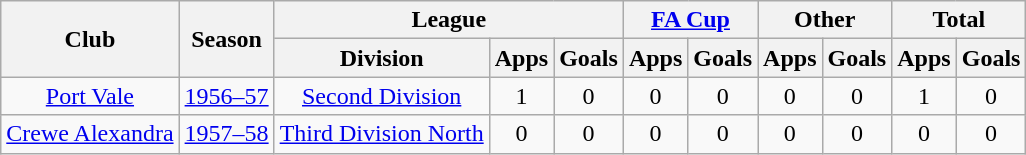<table class="wikitable" style="text-align:center">
<tr>
<th rowspan="2">Club</th>
<th rowspan="2">Season</th>
<th colspan="3">League</th>
<th colspan="2"><a href='#'>FA Cup</a></th>
<th colspan="2">Other</th>
<th colspan="2">Total</th>
</tr>
<tr>
<th>Division</th>
<th>Apps</th>
<th>Goals</th>
<th>Apps</th>
<th>Goals</th>
<th>Apps</th>
<th>Goals</th>
<th>Apps</th>
<th>Goals</th>
</tr>
<tr>
<td><a href='#'>Port Vale</a></td>
<td><a href='#'>1956–57</a></td>
<td><a href='#'>Second Division</a></td>
<td>1</td>
<td>0</td>
<td>0</td>
<td>0</td>
<td>0</td>
<td>0</td>
<td>1</td>
<td>0</td>
</tr>
<tr>
<td><a href='#'>Crewe Alexandra</a></td>
<td><a href='#'>1957–58</a></td>
<td><a href='#'>Third Division North</a></td>
<td>0</td>
<td>0</td>
<td>0</td>
<td>0</td>
<td>0</td>
<td>0</td>
<td>0</td>
<td>0</td>
</tr>
</table>
